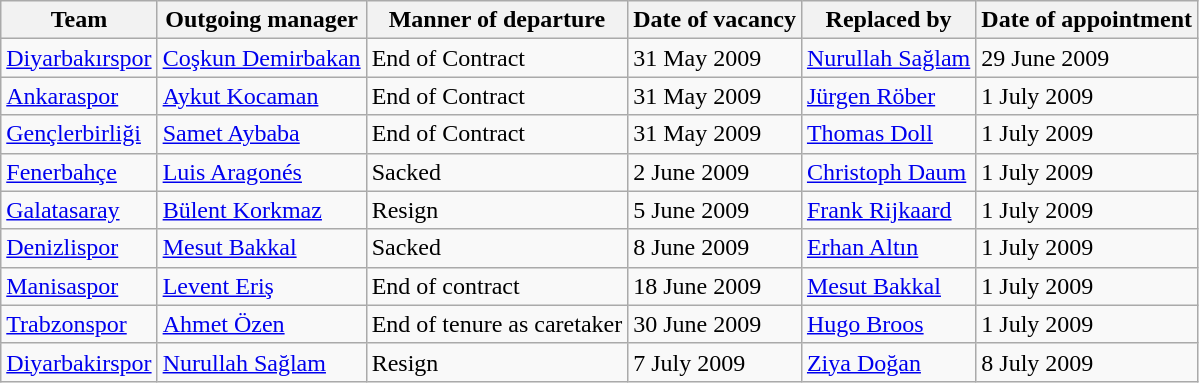<table class="wikitable">
<tr>
<th>Team</th>
<th>Outgoing manager</th>
<th>Manner of departure</th>
<th>Date of vacancy</th>
<th>Replaced by</th>
<th>Date of appointment</th>
</tr>
<tr>
<td><a href='#'>Diyarbakırspor</a></td>
<td> <a href='#'>Coşkun Demirbakan</a></td>
<td>End of Contract</td>
<td>31 May 2009</td>
<td> <a href='#'>Nurullah Sağlam</a></td>
<td>29 June 2009</td>
</tr>
<tr>
<td><a href='#'>Ankaraspor</a></td>
<td> <a href='#'>Aykut Kocaman</a></td>
<td>End of Contract</td>
<td>31 May 2009</td>
<td> <a href='#'>Jürgen Röber</a></td>
<td>1 July 2009</td>
</tr>
<tr>
<td><a href='#'>Gençlerbirliği</a></td>
<td> <a href='#'>Samet Aybaba</a></td>
<td>End of Contract</td>
<td>31 May 2009</td>
<td> <a href='#'>Thomas Doll</a></td>
<td>1 July 2009</td>
</tr>
<tr>
<td><a href='#'>Fenerbahçe</a></td>
<td> <a href='#'>Luis Aragonés</a></td>
<td>Sacked</td>
<td>2 June 2009</td>
<td> <a href='#'>Christoph Daum</a></td>
<td>1 July 2009</td>
</tr>
<tr>
<td><a href='#'>Galatasaray</a></td>
<td> <a href='#'>Bülent Korkmaz</a></td>
<td>Resign</td>
<td>5 June 2009</td>
<td> <a href='#'>Frank Rijkaard</a></td>
<td>1 July 2009</td>
</tr>
<tr>
<td><a href='#'>Denizlispor</a></td>
<td> <a href='#'>Mesut Bakkal</a></td>
<td>Sacked</td>
<td>8 June 2009</td>
<td> <a href='#'>Erhan Altın</a></td>
<td>1 July 2009</td>
</tr>
<tr>
<td><a href='#'>Manisaspor</a></td>
<td> <a href='#'>Levent Eriş</a></td>
<td>End of contract</td>
<td>18 June 2009</td>
<td> <a href='#'>Mesut Bakkal</a></td>
<td>1 July 2009</td>
</tr>
<tr>
<td><a href='#'>Trabzonspor</a></td>
<td> <a href='#'>Ahmet Özen</a></td>
<td>End of tenure as caretaker</td>
<td>30 June 2009</td>
<td> <a href='#'>Hugo Broos</a></td>
<td>1 July 2009</td>
</tr>
<tr>
<td><a href='#'>Diyarbakirspor</a></td>
<td> <a href='#'>Nurullah Sağlam</a></td>
<td>Resign</td>
<td>7 July 2009</td>
<td> <a href='#'>Ziya Doğan</a></td>
<td>8 July 2009</td>
</tr>
</table>
